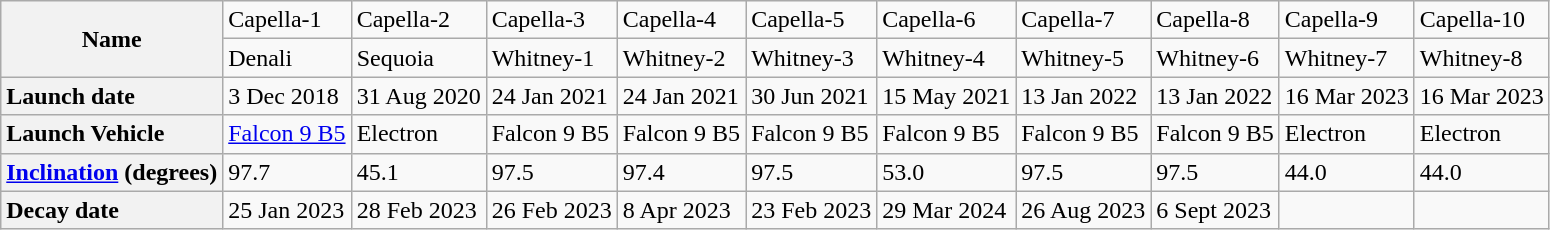<table class="wikitable">
<tr>
<th rowspan=2>Name</th>
<td>Capella-1</td>
<td>Capella-2</td>
<td>Capella-3</td>
<td>Capella-4</td>
<td>Capella-5</td>
<td>Capella-6</td>
<td>Capella-7</td>
<td>Capella-8</td>
<td>Capella-9</td>
<td>Capella-10</td>
</tr>
<tr>
<td>Denali</td>
<td>Sequoia</td>
<td>Whitney-1</td>
<td>Whitney-2</td>
<td>Whitney-3</td>
<td>Whitney-4</td>
<td>Whitney-5</td>
<td>Whitney-6</td>
<td>Whitney-7</td>
<td>Whitney-8</td>
</tr>
<tr>
<th style="text-align:left;">Launch date</th>
<td>3 Dec 2018</td>
<td>31 Aug 2020</td>
<td>24 Jan 2021</td>
<td>24 Jan 2021</td>
<td>30 Jun 2021</td>
<td>15 May 2021</td>
<td>13 Jan 2022</td>
<td>13 Jan 2022</td>
<td>16 Mar 2023</td>
<td>16 Mar 2023</td>
</tr>
<tr>
<th style="text-align:left;">Launch Vehicle</th>
<td><a href='#'>Falcon 9 B5</a></td>
<td>Electron</td>
<td>Falcon 9 B5</td>
<td>Falcon 9 B5</td>
<td>Falcon 9 B5</td>
<td>Falcon 9 B5</td>
<td>Falcon 9 B5</td>
<td>Falcon 9 B5</td>
<td>Electron</td>
<td>Electron</td>
</tr>
<tr>
<th style="text-align:left;"><a href='#'>Inclination</a> (degrees)</th>
<td>97.7</td>
<td>45.1</td>
<td>97.5</td>
<td>97.4</td>
<td>97.5</td>
<td>53.0</td>
<td>97.5</td>
<td>97.5</td>
<td>44.0</td>
<td>44.0</td>
</tr>
<tr>
<th style="text-align:left;">Decay date</th>
<td>25 Jan 2023</td>
<td>28 Feb 2023</td>
<td>26 Feb 2023</td>
<td>8 Apr 2023</td>
<td>23 Feb 2023</td>
<td>29 Mar 2024</td>
<td>26 Aug 2023</td>
<td>6 Sept 2023</td>
<td></td>
</tr>
</table>
